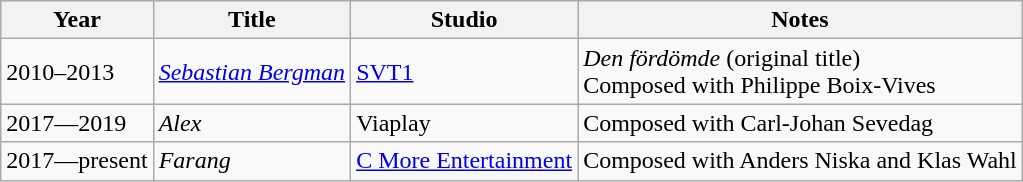<table class="wikitable sortable">
<tr>
<th>Year</th>
<th>Title</th>
<th>Studio</th>
<th class="unsortable">Notes</th>
</tr>
<tr>
<td>2010–2013</td>
<td><em><a href='#'>Sebastian Bergman</a></em></td>
<td><a href='#'>SVT1</a></td>
<td><em>Den fördömde</em> (original title)<br>Composed with Philippe Boix-Vives</td>
</tr>
<tr>
<td>2017—2019</td>
<td><em>Alex</em></td>
<td>Viaplay</td>
<td>Composed with Carl-Johan Sevedag</td>
</tr>
<tr>
<td>2017—present</td>
<td><em>Farang</em></td>
<td><a href='#'>C More Entertainment</a></td>
<td>Composed with Anders Niska and Klas Wahl</td>
</tr>
</table>
